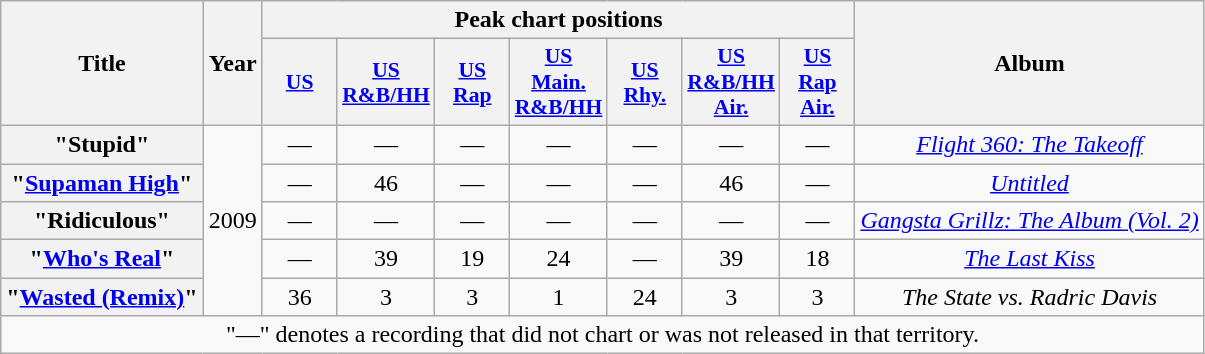<table class="wikitable plainrowheaders" style="text-align:center;">
<tr>
<th rowspan="2">Title</th>
<th rowspan=2>Year</th>
<th colspan="7">Peak chart positions</th>
<th rowspan=2>Album</th>
</tr>
<tr>
<th scope="col" style="width:3em;font-size:90%;"><a href='#'>US</a><br></th>
<th scope="col" style="width:3em;font-size:90%;"><a href='#'>US<br>R&B/HH</a><br></th>
<th scope="col" style="width:3em;font-size:90%;"><a href='#'>US<br>Rap</a><br></th>
<th scope="col" style="width:3em;font-size:90%;"><a href='#'>US<br>Main.<br>R&B/HH</a><br></th>
<th scope="col" style="width:3em;font-size:90%;"><a href='#'>US<br>Rhy.</a><br></th>
<th scope="col" style="width:3em;font-size:90%;"><a href='#'>US<br>R&B/HH<br>Air.</a><br></th>
<th scope="col" style="width:3em;font-size:90%;"><a href='#'>US<br>Rap<br>Air.</a><br></th>
</tr>
<tr>
<th scope="row">"Stupid"<br></th>
<td rowspan="5">2009</td>
<td>—</td>
<td>—</td>
<td>—</td>
<td>—</td>
<td>—</td>
<td>—</td>
<td>—</td>
<td><em><a href='#'>Flight 360: The Takeoff</a></em></td>
</tr>
<tr>
<th scope="row">"<a href='#'>Supaman High</a>"<br></th>
<td>—</td>
<td>46</td>
<td>—</td>
<td>—</td>
<td>—</td>
<td>46</td>
<td>—</td>
<td><a href='#'><em>Untitled</em></a></td>
</tr>
<tr>
<th scope="row">"Ridiculous"<br></th>
<td>—</td>
<td>—</td>
<td>—</td>
<td>—</td>
<td>—</td>
<td>—</td>
<td>—</td>
<td><em><a href='#'>Gangsta Grillz: The Album (Vol. 2)</a></em></td>
</tr>
<tr>
<th scope="row">"<a href='#'>Who's Real</a>"<br></th>
<td>—</td>
<td>39</td>
<td>19</td>
<td>24</td>
<td>—</td>
<td>39</td>
<td>18</td>
<td><em><a href='#'>The Last Kiss</a></em></td>
</tr>
<tr>
<th scope="row">"<a href='#'>Wasted (Remix)</a>"<br></th>
<td>36</td>
<td>3</td>
<td>3</td>
<td>1</td>
<td>24</td>
<td>3</td>
<td>3</td>
<td><em>The State vs. Radric Davis</em></td>
</tr>
<tr>
<td colspan="10">"—" denotes a recording that did not chart or was not released in that territory.</td>
</tr>
</table>
